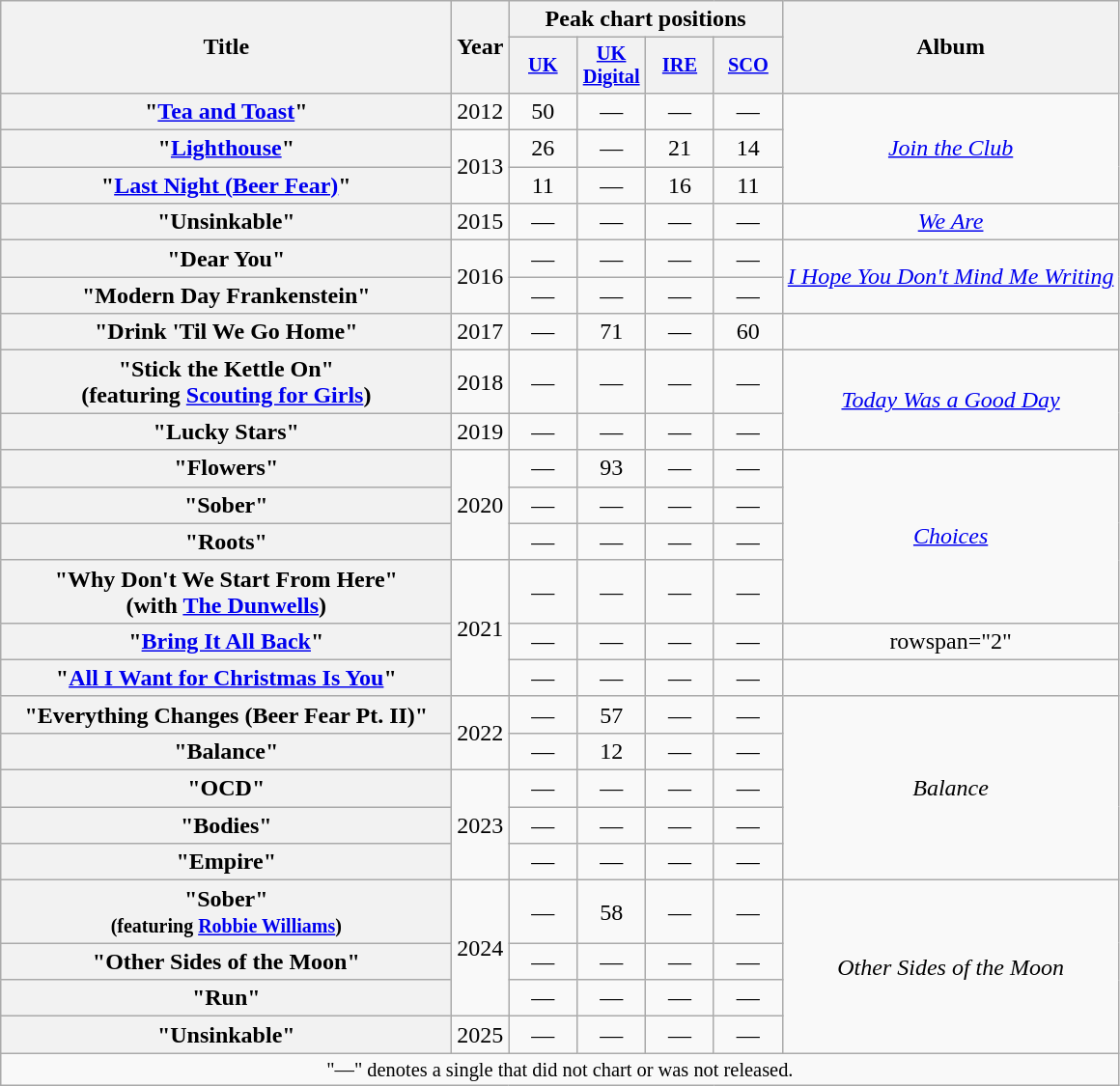<table class="wikitable plainrowheaders" style="text-align:center;">
<tr>
<th scope="col" rowspan="2" style="width:19em;">Title</th>
<th scope="col" rowspan="2" style="width:1em;">Year</th>
<th scope="col" colspan="4">Peak chart positions</th>
<th scope="col" rowspan="2">Album</th>
</tr>
<tr>
<th scope="col" style="width:3em;font-size:85%;"><a href='#'>UK</a><br></th>
<th scope="col" style="width:3em;font-size:85%;"><a href='#'>UK Digital</a></th>
<th scope="col" style="width:3em;font-size:85%;"><a href='#'>IRE</a><br></th>
<th scope="col" style="width:3em;font-size:85%;"><a href='#'>SCO</a><br></th>
</tr>
<tr>
<th scope="row">"<a href='#'>Tea and Toast</a>"</th>
<td>2012</td>
<td>50</td>
<td>—</td>
<td>—</td>
<td>—</td>
<td rowspan="3"><em><a href='#'>Join the Club</a></em></td>
</tr>
<tr>
<th scope="row">"<a href='#'>Lighthouse</a>"</th>
<td rowspan="2">2013</td>
<td>26</td>
<td>—</td>
<td>21</td>
<td>14</td>
</tr>
<tr>
<th scope="row">"<a href='#'>Last Night (Beer Fear)</a>"</th>
<td>11</td>
<td>—</td>
<td>16</td>
<td>11</td>
</tr>
<tr>
<th scope="row">"Unsinkable"</th>
<td>2015</td>
<td>—</td>
<td>—</td>
<td>—</td>
<td>—</td>
<td><em><a href='#'>We Are</a></em></td>
</tr>
<tr>
<th scope="row">"Dear You"</th>
<td rowspan="2">2016</td>
<td>—</td>
<td>—</td>
<td>—</td>
<td>—</td>
<td rowspan="2"><em><a href='#'>I Hope You Don't Mind Me Writing</a></em></td>
</tr>
<tr>
<th scope="row">"Modern Day Frankenstein"</th>
<td>—</td>
<td>—</td>
<td>—</td>
<td>—</td>
</tr>
<tr>
<th scope="row">"Drink 'Til We Go Home"</th>
<td>2017</td>
<td>—</td>
<td>71</td>
<td>—</td>
<td>60</td>
<td></td>
</tr>
<tr>
<th scope="row">"Stick the Kettle On"<br><span>(featuring <a href='#'>Scouting for Girls</a>)</span></th>
<td>2018</td>
<td>—</td>
<td>—</td>
<td>—</td>
<td>—</td>
<td rowspan="2"><em><a href='#'>Today Was a Good Day</a></em></td>
</tr>
<tr>
<th scope="row">"Lucky Stars"</th>
<td>2019</td>
<td>—</td>
<td>—</td>
<td>—</td>
<td>—</td>
</tr>
<tr>
<th scope="row">"Flowers"</th>
<td rowspan="3">2020</td>
<td>—</td>
<td>93</td>
<td>—</td>
<td>—</td>
<td rowspan="4"><em><a href='#'>Choices</a></em></td>
</tr>
<tr>
<th scope="row">"Sober"</th>
<td>—</td>
<td>—</td>
<td>—</td>
<td>—</td>
</tr>
<tr>
<th scope="row">"Roots"</th>
<td>—</td>
<td>—</td>
<td>—</td>
<td>—</td>
</tr>
<tr>
<th scope="row">"Why Don't We Start From Here"<br><span>(with <a href='#'>The Dunwells</a>)</span></th>
<td rowspan="3">2021</td>
<td>—</td>
<td>—</td>
<td>—</td>
<td>—</td>
</tr>
<tr>
<th scope="row">"<a href='#'>Bring It All Back</a>"</th>
<td>—</td>
<td>—</td>
<td>—</td>
<td>—</td>
<td>rowspan="2" </td>
</tr>
<tr>
<th scope="row">"<a href='#'>All I Want for Christmas Is You</a>"</th>
<td>—</td>
<td>—</td>
<td>—</td>
<td>—</td>
</tr>
<tr>
<th scope="row">"Everything Changes (Beer Fear Pt. II)"</th>
<td rowspan="2">2022</td>
<td>—</td>
<td>57</td>
<td>—</td>
<td>—</td>
<td rowspan="5"><em>Balance</em></td>
</tr>
<tr>
<th scope="row">"Balance"</th>
<td>—</td>
<td>12</td>
<td>—</td>
<td>—</td>
</tr>
<tr>
<th scope="row">"OCD"</th>
<td rowspan="3">2023</td>
<td>—</td>
<td>—</td>
<td>—</td>
<td>—</td>
</tr>
<tr>
<th scope="row">"Bodies"</th>
<td>—</td>
<td>—</td>
<td>—</td>
<td>—</td>
</tr>
<tr>
<th scope="row">"Empire"</th>
<td>—</td>
<td>—</td>
<td>—</td>
<td>—</td>
</tr>
<tr>
<th scope="row">"Sober"<br><small>(featuring <a href='#'>Robbie Williams</a>)</small></th>
<td rowspan="3">2024</td>
<td>—</td>
<td>58<br></td>
<td>—</td>
<td>—</td>
<td rowspan="4"><em>Other Sides of the Moon</em></td>
</tr>
<tr>
<th scope="row">"Other Sides of the Moon"</th>
<td>—</td>
<td>—</td>
<td>—</td>
<td>—</td>
</tr>
<tr>
<th scope="row">"Run"</th>
<td>—</td>
<td>—</td>
<td>—</td>
<td>—</td>
</tr>
<tr>
<th scope="row">"Unsinkable"</th>
<td rowspan="1">2025</td>
<td>—</td>
<td>—</td>
<td>—</td>
<td>—</td>
</tr>
<tr>
<td colspan="14" style="font-size:85%">"—" denotes a single that did not chart or was not released.</td>
</tr>
</table>
